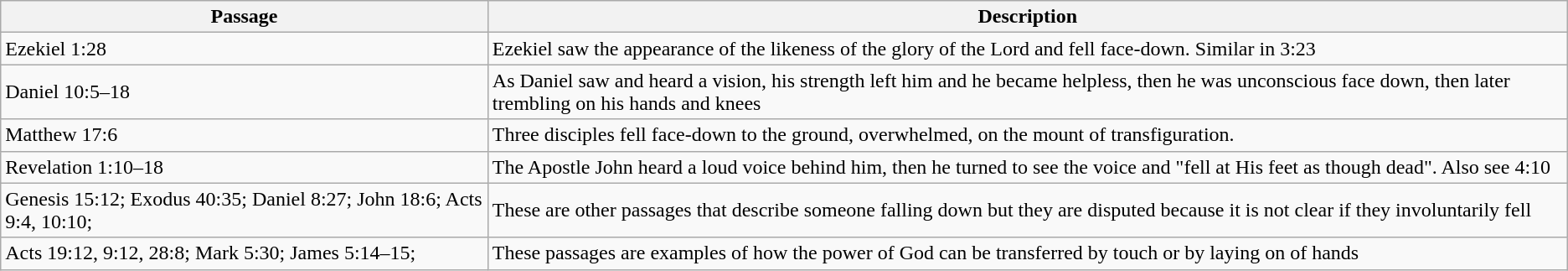<table class="wikitable">
<tr>
<th>Passage</th>
<th>Description</th>
</tr>
<tr>
<td>Ezekiel 1:28</td>
<td>Ezekiel saw the appearance of the likeness of the glory of the Lord and fell face-down. Similar in 3:23</td>
</tr>
<tr>
<td>Daniel 10:5–18</td>
<td>As Daniel saw and heard a vision, his strength left him and he became helpless, then he was unconscious face down, then later trembling on his hands and knees</td>
</tr>
<tr>
<td>Matthew 17:6</td>
<td>Three disciples fell face-down to the ground, overwhelmed, on the mount of transfiguration.</td>
</tr>
<tr>
<td>Revelation 1:10–18</td>
<td>The Apostle John heard a loud voice behind him, then he turned to see the voice and "fell at His feet as though dead". Also see 4:10</td>
</tr>
<tr>
<td>Genesis 15:12; Exodus 40:35; Daniel 8:27; John 18:6; Acts 9:4, 10:10;</td>
<td>These are other passages that describe someone falling down but they are disputed because it is not clear if they involuntarily fell</td>
</tr>
<tr>
<td>Acts 19:12, 9:12, 28:8; Mark 5:30; James 5:14–15;</td>
<td>These passages are examples of how the power of God can be transferred by touch or by laying on of hands</td>
</tr>
</table>
